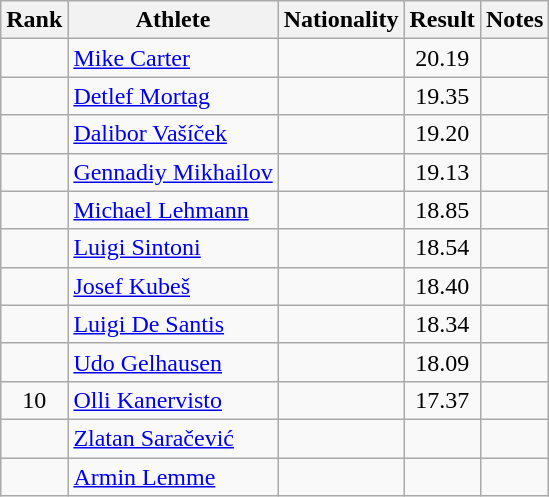<table class="wikitable sortable" style="text-align:center">
<tr>
<th>Rank</th>
<th>Athlete</th>
<th>Nationality</th>
<th>Result</th>
<th>Notes</th>
</tr>
<tr>
<td></td>
<td align=left><a href='#'>Mike Carter</a></td>
<td align=left></td>
<td>20.19</td>
<td></td>
</tr>
<tr>
<td></td>
<td align=left><a href='#'>Detlef Mortag</a></td>
<td align=left></td>
<td>19.35</td>
<td></td>
</tr>
<tr>
<td></td>
<td align=left><a href='#'>Dalibor Vašíček</a></td>
<td align=left></td>
<td>19.20</td>
<td></td>
</tr>
<tr>
<td></td>
<td align=left><a href='#'>Gennadiy Mikhailov</a></td>
<td align=left></td>
<td>19.13</td>
<td></td>
</tr>
<tr>
<td></td>
<td align=left><a href='#'>Michael Lehmann</a></td>
<td align=left></td>
<td>18.85</td>
<td></td>
</tr>
<tr>
<td></td>
<td align=left><a href='#'>Luigi Sintoni</a></td>
<td align=left></td>
<td>18.54</td>
<td></td>
</tr>
<tr>
<td></td>
<td align=left><a href='#'>Josef Kubeš</a></td>
<td align=left></td>
<td>18.40</td>
<td></td>
</tr>
<tr>
<td></td>
<td align=left><a href='#'>Luigi De Santis</a></td>
<td align=left></td>
<td>18.34</td>
<td></td>
</tr>
<tr>
<td></td>
<td align=left><a href='#'>Udo Gelhausen</a></td>
<td align=left></td>
<td>18.09</td>
<td></td>
</tr>
<tr>
<td>10</td>
<td align=left><a href='#'>Olli Kanervisto</a></td>
<td align=left></td>
<td>17.37</td>
<td></td>
</tr>
<tr>
<td></td>
<td align=left><a href='#'>Zlatan Saračević</a></td>
<td align=left></td>
<td></td>
<td></td>
</tr>
<tr>
<td></td>
<td align=left><a href='#'>Armin Lemme</a></td>
<td align=left></td>
<td></td>
<td></td>
</tr>
</table>
